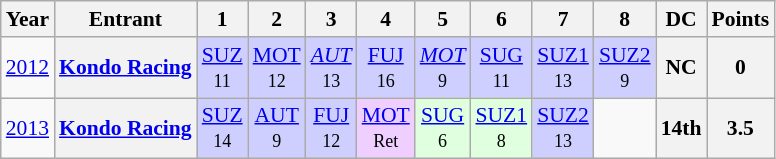<table class="wikitable" style="text-align:center; font-size:90%">
<tr>
<th>Year</th>
<th>Entrant</th>
<th>1</th>
<th>2</th>
<th>3</th>
<th>4</th>
<th>5</th>
<th>6</th>
<th>7</th>
<th>8</th>
<th>DC</th>
<th>Points</th>
</tr>
<tr>
<td><a href='#'>2012</a></td>
<th><a href='#'>Kondo Racing</a></th>
<td style="background:#CFCFFF;"><a href='#'>SUZ</a><br><small>11</small></td>
<td style="background:#CFCFFF;"><a href='#'>MOT</a><br><small>12</small></td>
<td style="background:#CFCFFF;"><em><a href='#'>AUT</a></em><br><small>13</small></td>
<td style="background:#CFCFFF;"><a href='#'>FUJ</a><br><small>16</small></td>
<td style="background:#CFCFFF;"><em><a href='#'>MOT</a></em><br><small>9</small></td>
<td style="background:#CFCFFF;"><a href='#'>SUG</a><br><small>11</small></td>
<td style="background:#CFCFFF;"><a href='#'>SUZ1</a><br><small>13</small></td>
<td style="background:#CFCFFF;"><a href='#'>SUZ2</a><br><small>9</small></td>
<th>NC</th>
<th>0</th>
</tr>
<tr>
<td><a href='#'>2013</a></td>
<th><a href='#'>Kondo Racing</a></th>
<td style="background:#CFCFFF;"><a href='#'>SUZ</a><br><small>14</small></td>
<td style="background:#CFCFFF;"><a href='#'>AUT</a><br><small>9</small></td>
<td style="background:#CFCFFF;"><a href='#'>FUJ</a><br><small>12</small></td>
<td style="background:#EFCFFF;"><a href='#'>MOT</a><br><small>Ret</small></td>
<td style="background:#DFFFDF;"><a href='#'>SUG</a><br><small>6</small></td>
<td style="background:#DFFFDF;"><a href='#'>SUZ1</a><br><small>8</small></td>
<td style="background:#CFCFFF;"><a href='#'>SUZ2</a><br><small>13</small></td>
<td></td>
<th>14th</th>
<th>3.5</th>
</tr>
</table>
